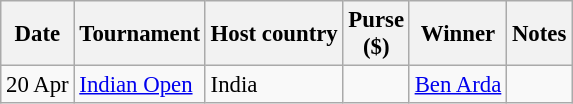<table class="wikitable" style="font-size:95%">
<tr>
<th>Date</th>
<th>Tournament</th>
<th>Host country</th>
<th>Purse<br>($)</th>
<th>Winner</th>
<th>Notes</th>
</tr>
<tr>
<td>20 Apr</td>
<td><a href='#'>Indian Open</a></td>
<td>India</td>
<td align=right></td>
<td> <a href='#'>Ben Arda</a></td>
<td></td>
</tr>
</table>
